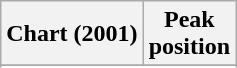<table class="wikitable sortable">
<tr>
<th>Chart (2001)</th>
<th>Peak <br>position</th>
</tr>
<tr>
</tr>
<tr>
</tr>
</table>
